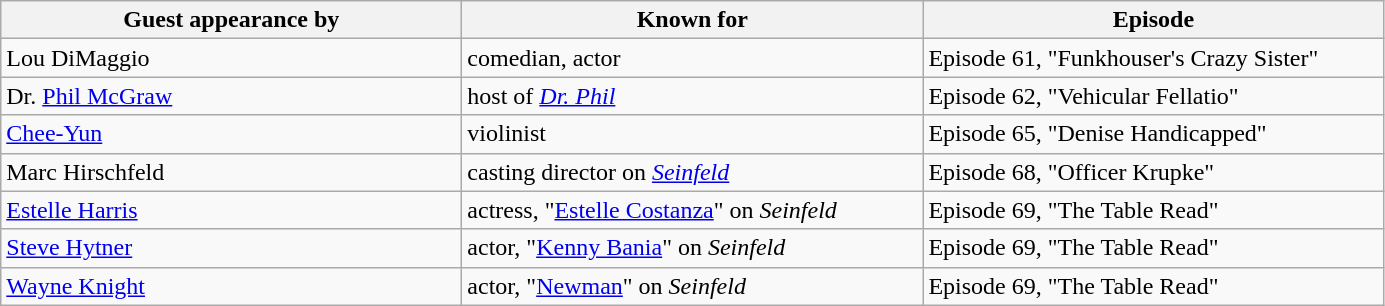<table class="wikitable">
<tr>
<th scope="col" style="width:300px;">Guest appearance by</th>
<th scope="col" style="width:300px;">Known for</th>
<th scope="col" style="width:300px;">Episode</th>
</tr>
<tr>
<td>Lou DiMaggio</td>
<td>comedian, actor</td>
<td>Episode 61, "Funkhouser's Crazy Sister"</td>
</tr>
<tr>
<td>Dr. <a href='#'>Phil McGraw</a></td>
<td>host of <em><a href='#'>Dr. Phil</a></em></td>
<td>Episode 62, "Vehicular Fellatio"</td>
</tr>
<tr>
<td><a href='#'>Chee-Yun</a></td>
<td>violinist</td>
<td>Episode 65, "Denise Handicapped"</td>
</tr>
<tr>
<td>Marc Hirschfeld</td>
<td>casting director on <em><a href='#'>Seinfeld</a></em></td>
<td>Episode 68, "Officer Krupke"</td>
</tr>
<tr>
<td><a href='#'>Estelle Harris</a></td>
<td>actress, "<a href='#'>Estelle Costanza</a>" on <em>Seinfeld</em></td>
<td>Episode 69, "The Table Read"</td>
</tr>
<tr>
<td><a href='#'>Steve Hytner</a></td>
<td>actor, "<a href='#'>Kenny Bania</a>" on <em>Seinfeld</em></td>
<td>Episode 69, "The Table Read"</td>
</tr>
<tr>
<td><a href='#'>Wayne Knight</a></td>
<td>actor, "<a href='#'>Newman</a>" on <em>Seinfeld</em></td>
<td>Episode 69, "The Table Read"</td>
</tr>
</table>
